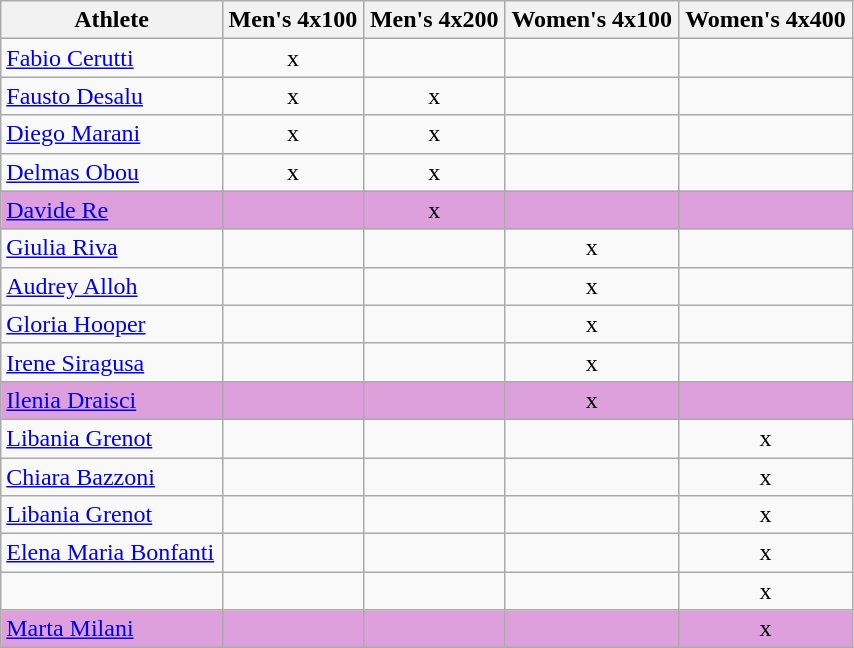<table class="wikitable" width=45% style="font-size:100%; text-align:center;">
<tr>
<th>Athlete</th>
<th>Men's 4x100</th>
<th>Men's 4x200</th>
<th>Women's 4x100</th>
<th>Women's 4x400</th>
</tr>
<tr>
<td align=left><a href='#'>Fabio Cerutti</a></td>
<td>x</td>
<td></td>
<td></td>
<td></td>
</tr>
<tr>
<td align=left><a href='#'>Fausto Desalu</a></td>
<td>x</td>
<td>x</td>
<td></td>
<td></td>
</tr>
<tr>
<td align=left><a href='#'>Diego Marani</a></td>
<td>x</td>
<td>x</td>
<td></td>
<td></td>
</tr>
<tr>
<td align=left><a href='#'>Delmas Obou</a></td>
<td>x</td>
<td>x</td>
<td></td>
<td></td>
</tr>
<tr bgcolor=plum>
<td align=left><a href='#'>Davide Re</a></td>
<td></td>
<td>x</td>
<td></td>
<td></td>
</tr>
<tr>
<td align=left><a href='#'>Giulia Riva</a></td>
<td></td>
<td></td>
<td>x</td>
<td></td>
</tr>
<tr>
<td align=left><a href='#'>Audrey Alloh</a></td>
<td></td>
<td></td>
<td>x</td>
<td></td>
</tr>
<tr>
<td align=left><a href='#'>Gloria Hooper</a></td>
<td></td>
<td></td>
<td>x</td>
<td></td>
</tr>
<tr>
<td align=left><a href='#'>Irene Siragusa</a></td>
<td></td>
<td></td>
<td>x</td>
<td></td>
</tr>
<tr bgcolor=plum>
<td align=left><a href='#'>Ilenia Draisci</a></td>
<td></td>
<td></td>
<td>x</td>
<td></td>
</tr>
<tr>
<td align=left><a href='#'>Libania Grenot</a></td>
<td></td>
<td></td>
<td></td>
<td>x</td>
</tr>
<tr>
<td align=left><a href='#'>Chiara Bazzoni</a></td>
<td></td>
<td></td>
<td></td>
<td>x</td>
</tr>
<tr>
<td align=left><a href='#'>Libania Grenot</a></td>
<td></td>
<td></td>
<td></td>
<td>x</td>
</tr>
<tr>
<td align=left><a href='#'>Elena Maria Bonfanti</a></td>
<td></td>
<td></td>
<td></td>
<td>x</td>
</tr>
<tr>
<td align=left></td>
<td></td>
<td></td>
<td></td>
<td>x</td>
</tr>
<tr bgcolor=plum>
<td align=left><a href='#'>Marta Milani</a></td>
<td></td>
<td></td>
<td></td>
<td>x</td>
</tr>
</table>
